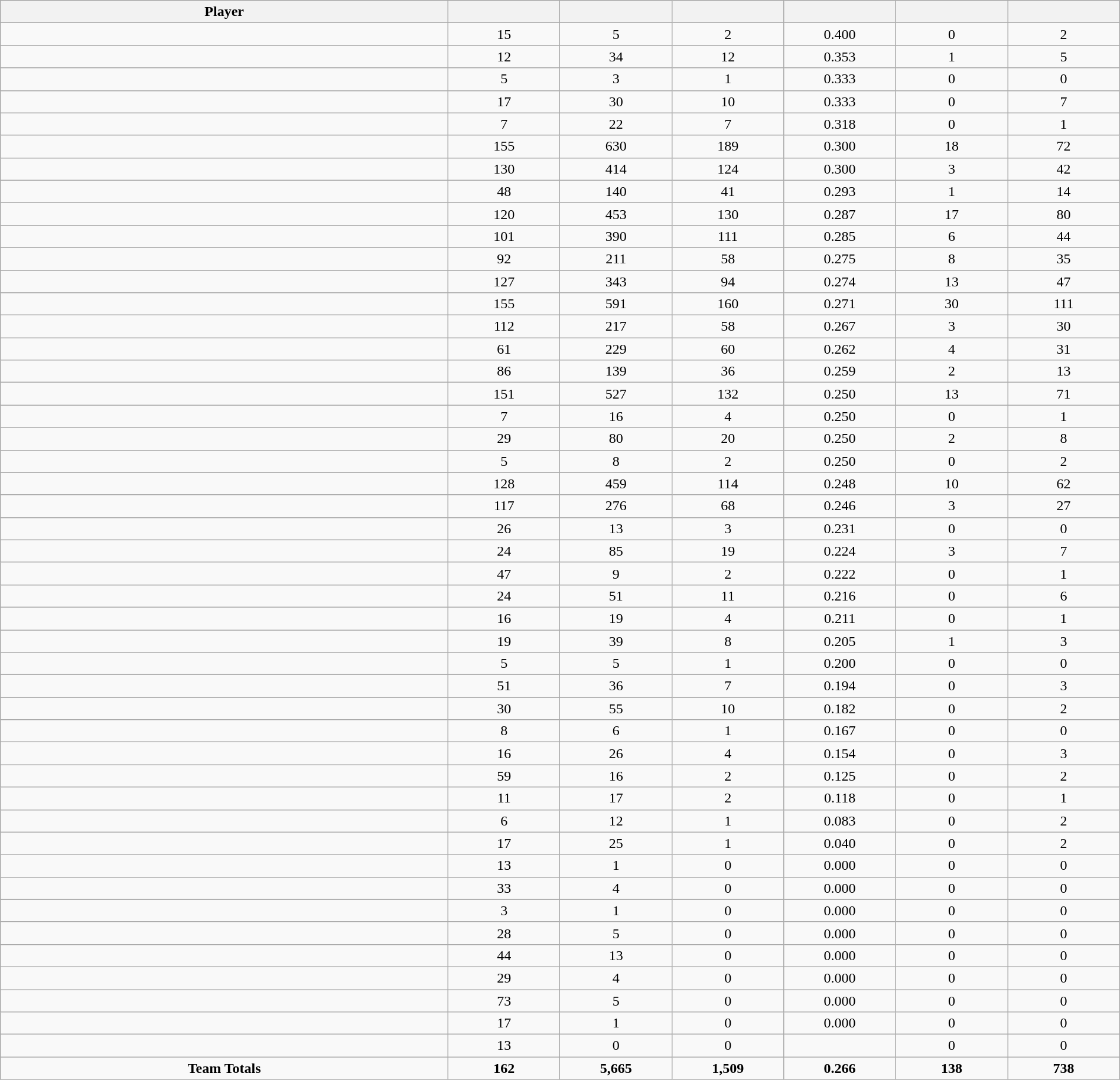<table class="wikitable sortable" style="text-align:center;" width="100%">
<tr>
<th width="40%">Player</th>
<th width="10%"></th>
<th width="10%"></th>
<th width="10%"></th>
<th width="10%"></th>
<th width="10%"></th>
<th width="10%"></th>
</tr>
<tr>
<td></td>
<td>15</td>
<td>5</td>
<td>2</td>
<td>0.400</td>
<td>0</td>
<td>2</td>
</tr>
<tr>
<td></td>
<td>12</td>
<td>34</td>
<td>12</td>
<td>0.353</td>
<td>1</td>
<td>5</td>
</tr>
<tr>
<td></td>
<td>5</td>
<td>3</td>
<td>1</td>
<td>0.333</td>
<td>0</td>
<td>0</td>
</tr>
<tr>
<td></td>
<td>17</td>
<td>30</td>
<td>10</td>
<td>0.333</td>
<td>0</td>
<td>7</td>
</tr>
<tr>
<td></td>
<td>7</td>
<td>22</td>
<td>7</td>
<td>0.318</td>
<td>0</td>
<td>1</td>
</tr>
<tr>
<td></td>
<td>155</td>
<td>630</td>
<td>189</td>
<td>0.300</td>
<td>18</td>
<td>72</td>
</tr>
<tr>
<td></td>
<td>130</td>
<td>414</td>
<td>124</td>
<td>0.300</td>
<td>3</td>
<td>42</td>
</tr>
<tr>
<td></td>
<td>48</td>
<td>140</td>
<td>41</td>
<td>0.293</td>
<td>1</td>
<td>14</td>
</tr>
<tr>
<td></td>
<td>120</td>
<td>453</td>
<td>130</td>
<td>0.287</td>
<td>17</td>
<td>80</td>
</tr>
<tr>
<td></td>
<td>101</td>
<td>390</td>
<td>111</td>
<td>0.285</td>
<td>6</td>
<td>44</td>
</tr>
<tr>
<td></td>
<td>92</td>
<td>211</td>
<td>58</td>
<td>0.275</td>
<td>8</td>
<td>35</td>
</tr>
<tr>
<td></td>
<td>127</td>
<td>343</td>
<td>94</td>
<td>0.274</td>
<td>13</td>
<td>47</td>
</tr>
<tr>
<td></td>
<td>155</td>
<td>591</td>
<td>160</td>
<td>0.271</td>
<td>30</td>
<td>111</td>
</tr>
<tr>
<td></td>
<td>112</td>
<td>217</td>
<td>58</td>
<td>0.267</td>
<td>3</td>
<td>30</td>
</tr>
<tr>
<td></td>
<td>61</td>
<td>229</td>
<td>60</td>
<td>0.262</td>
<td>4</td>
<td>31</td>
</tr>
<tr>
<td></td>
<td>86</td>
<td>139</td>
<td>36</td>
<td>0.259</td>
<td>2</td>
<td>13</td>
</tr>
<tr>
<td></td>
<td>151</td>
<td>527</td>
<td>132</td>
<td>0.250</td>
<td>13</td>
<td>71</td>
</tr>
<tr>
<td></td>
<td>7</td>
<td>16</td>
<td>4</td>
<td>0.250</td>
<td>0</td>
<td>1</td>
</tr>
<tr>
<td></td>
<td>29</td>
<td>80</td>
<td>20</td>
<td>0.250</td>
<td>2</td>
<td>8</td>
</tr>
<tr>
<td></td>
<td>5</td>
<td>8</td>
<td>2</td>
<td>0.250</td>
<td>0</td>
<td>2</td>
</tr>
<tr>
<td></td>
<td>128</td>
<td>459</td>
<td>114</td>
<td>0.248</td>
<td>10</td>
<td>62</td>
</tr>
<tr>
<td></td>
<td>117</td>
<td>276</td>
<td>68</td>
<td>0.246</td>
<td>3</td>
<td>27</td>
</tr>
<tr>
<td></td>
<td>26</td>
<td>13</td>
<td>3</td>
<td>0.231</td>
<td>0</td>
<td>0</td>
</tr>
<tr>
<td></td>
<td>24</td>
<td>85</td>
<td>19</td>
<td>0.224</td>
<td>3</td>
<td>7</td>
</tr>
<tr>
<td></td>
<td>47</td>
<td>9</td>
<td>2</td>
<td>0.222</td>
<td>0</td>
<td>1</td>
</tr>
<tr>
<td></td>
<td>24</td>
<td>51</td>
<td>11</td>
<td>0.216</td>
<td>0</td>
<td>6</td>
</tr>
<tr>
<td></td>
<td>16</td>
<td>19</td>
<td>4</td>
<td>0.211</td>
<td>0</td>
<td>1</td>
</tr>
<tr>
<td></td>
<td>19</td>
<td>39</td>
<td>8</td>
<td>0.205</td>
<td>1</td>
<td>3</td>
</tr>
<tr>
<td></td>
<td>5</td>
<td>5</td>
<td>1</td>
<td>0.200</td>
<td>0</td>
<td>0</td>
</tr>
<tr>
<td></td>
<td>51</td>
<td>36</td>
<td>7</td>
<td>0.194</td>
<td>0</td>
<td>3</td>
</tr>
<tr>
<td></td>
<td>30</td>
<td>55</td>
<td>10</td>
<td>0.182</td>
<td>0</td>
<td>2</td>
</tr>
<tr>
<td></td>
<td>8</td>
<td>6</td>
<td>1</td>
<td>0.167</td>
<td>0</td>
<td>0</td>
</tr>
<tr>
<td></td>
<td>16</td>
<td>26</td>
<td>4</td>
<td>0.154</td>
<td>0</td>
<td>3</td>
</tr>
<tr>
<td></td>
<td>59</td>
<td>16</td>
<td>2</td>
<td>0.125</td>
<td>0</td>
<td>2</td>
</tr>
<tr>
<td></td>
<td>11</td>
<td>17</td>
<td>2</td>
<td>0.118</td>
<td>0</td>
<td>1</td>
</tr>
<tr>
<td></td>
<td>6</td>
<td>12</td>
<td>1</td>
<td>0.083</td>
<td>0</td>
<td>2</td>
</tr>
<tr>
<td></td>
<td>17</td>
<td>25</td>
<td>1</td>
<td>0.040</td>
<td>0</td>
<td>2</td>
</tr>
<tr>
<td></td>
<td>13</td>
<td>1</td>
<td>0</td>
<td>0.000</td>
<td>0</td>
<td>0</td>
</tr>
<tr>
<td></td>
<td>33</td>
<td>4</td>
<td>0</td>
<td>0.000</td>
<td>0</td>
<td>0</td>
</tr>
<tr>
<td></td>
<td>3</td>
<td>1</td>
<td>0</td>
<td>0.000</td>
<td>0</td>
<td>0</td>
</tr>
<tr>
<td></td>
<td>28</td>
<td>5</td>
<td>0</td>
<td>0.000</td>
<td>0</td>
<td>0</td>
</tr>
<tr>
<td></td>
<td>44</td>
<td>13</td>
<td>0</td>
<td>0.000</td>
<td>0</td>
<td>0</td>
</tr>
<tr>
<td></td>
<td>29</td>
<td>4</td>
<td>0</td>
<td>0.000</td>
<td>0</td>
<td>0</td>
</tr>
<tr>
<td></td>
<td>73</td>
<td>5</td>
<td>0</td>
<td>0.000</td>
<td>0</td>
<td>0</td>
</tr>
<tr>
<td></td>
<td>17</td>
<td>1</td>
<td>0</td>
<td>0.000</td>
<td>0</td>
<td>0</td>
</tr>
<tr>
<td></td>
<td>13</td>
<td>0</td>
<td>0</td>
<td></td>
<td>0</td>
<td>0</td>
</tr>
<tr>
<td><strong>Team Totals</strong></td>
<td><strong>162</strong></td>
<td><strong>5,665</strong></td>
<td><strong>1,509</strong></td>
<td><strong>0.266</strong></td>
<td><strong>138</strong></td>
<td><strong>738</strong></td>
</tr>
</table>
